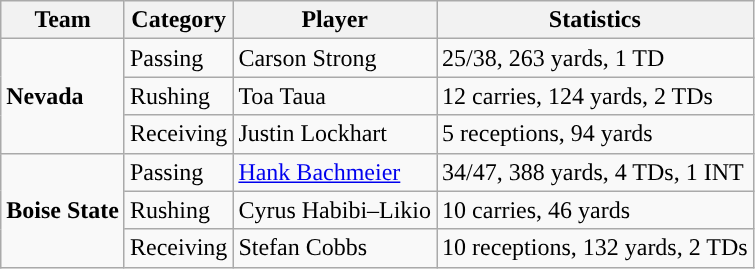<table class="wikitable" style="float: left;">
<tr>
<th>Team</th>
<th>Category</th>
<th>Player</th>
<th>Statistics</th>
</tr>
<tr>
<td rowspan=3><strong>Nevada</strong></td>
<td>Passing</td>
<td>Carson Strong</td>
<td>25/38, 263 yards, 1 TD</td>
</tr>
<tr>
<td>Rushing</td>
<td>Toa Taua</td>
<td>12 carries, 124 yards, 2 TDs</td>
</tr>
<tr>
<td>Receiving</td>
<td>Justin Lockhart</td>
<td>5 receptions, 94 yards</td>
</tr>
<tr>
<td rowspan=3><strong>Boise State</strong></td>
<td>Passing</td>
<td><a href='#'>Hank Bachmeier</a></td>
<td>34/47, 388 yards, 4 TDs, 1 INT</td>
</tr>
<tr>
<td>Rushing</td>
<td>Cyrus Habibi–Likio</td>
<td>10 carries, 46 yards</td>
</tr>
<tr>
<td>Receiving</td>
<td>Stefan Cobbs</td>
<td>10 receptions, 132 yards, 2 TDs</td>
</tr>
</table>
